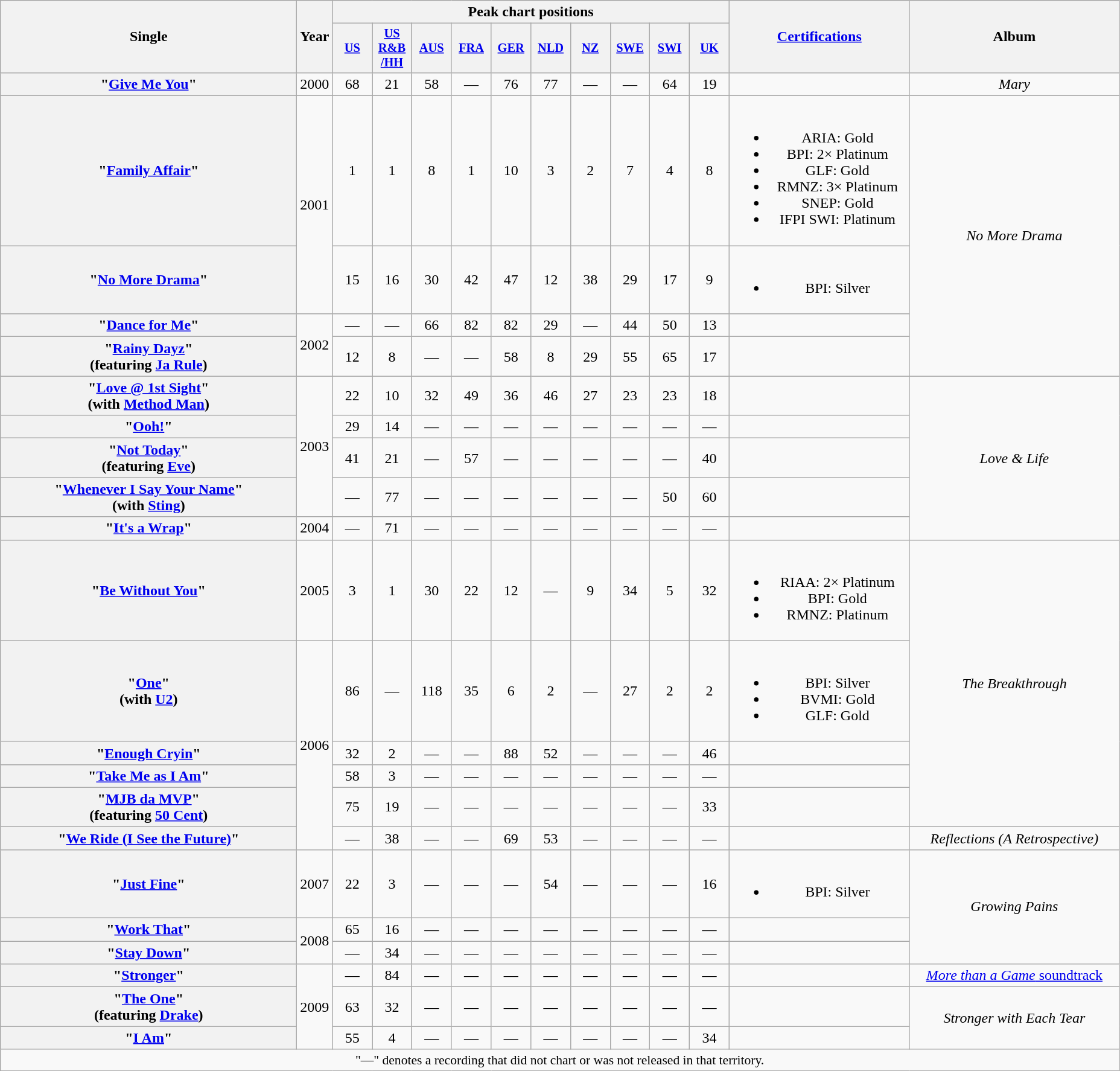<table class="wikitable plainrowheaders" style="text-align: center;" border="1">
<tr>
<th scope="col" rowspan="2" style="width:20em;">Single</th>
<th scope="col" rowspan="2" style="width:1em;">Year</th>
<th scope="col"colspan="10">Peak chart positions</th>
<th scope="col" rowspan="2" style="width:12em;"><a href='#'>Certifications</a></th>
<th scope="col" rowspan="2" style="width:14em;">Album</th>
</tr>
<tr>
<th scope="col" style="width:2.75em;font-size:85%;"><a href='#'>US</a> <br></th>
<th scope="col" style="width:2.75em;font-size:85%;"><a href='#'>US R&B<br>/HH</a><br></th>
<th scope="col" style="width:2.75em;font-size:85%;"><a href='#'>AUS</a><br></th>
<th scope="col" style="width:2.75em;font-size:85%;"><a href='#'>FRA</a><br></th>
<th scope="col" style="width:2.75em;font-size:85%;"><a href='#'>GER</a><br></th>
<th scope="col" style="width:2.75em;font-size:85%;"><a href='#'>NLD</a><br></th>
<th scope="col" style="width:2.75em;font-size:85%;"><a href='#'>NZ</a><br></th>
<th scope="col" style="width:2.75em;font-size:85%;"><a href='#'>SWE</a><br></th>
<th scope="col" style="width:2.75em;font-size:85%;"><a href='#'>SWI</a><br></th>
<th scope="col" style="width:2.75em;font-size:85%;"><a href='#'>UK</a><br></th>
</tr>
<tr>
<th scope="row">"<a href='#'>Give Me You</a>"</th>
<td>2000</td>
<td>68</td>
<td>21</td>
<td>58</td>
<td>—</td>
<td>76</td>
<td>77</td>
<td>—</td>
<td>—</td>
<td>64</td>
<td>19</td>
<td></td>
<td><em>Mary</em></td>
</tr>
<tr>
<th scope="row">"<a href='#'>Family Affair</a>"</th>
<td rowspan="2">2001</td>
<td>1</td>
<td>1</td>
<td>8</td>
<td>1</td>
<td>10</td>
<td>3</td>
<td>2</td>
<td>7</td>
<td>4</td>
<td>8</td>
<td><br><ul><li>ARIA: Gold</li><li>BPI: 2× Platinum</li><li>GLF: Gold</li><li>RMNZ: 3× Platinum</li><li>SNEP: Gold</li><li>IFPI SWI: Platinum</li></ul></td>
<td rowspan="4"><em>No More Drama</em></td>
</tr>
<tr>
<th scope="row">"<a href='#'>No More Drama</a>"</th>
<td>15</td>
<td>16</td>
<td>30</td>
<td>42</td>
<td>47</td>
<td>12</td>
<td>38</td>
<td>29</td>
<td>17</td>
<td>9</td>
<td><br><ul><li>BPI: Silver</li></ul></td>
</tr>
<tr>
<th scope="row">"<a href='#'>Dance for Me</a>"</th>
<td rowspan="2">2002</td>
<td>—</td>
<td>—</td>
<td>66</td>
<td>82</td>
<td>82</td>
<td>29</td>
<td>—</td>
<td>44</td>
<td>50</td>
<td>13</td>
<td></td>
</tr>
<tr>
<th scope="row">"<a href='#'>Rainy Dayz</a>" <br><span>(featuring <a href='#'>Ja Rule</a>)</span></th>
<td>12</td>
<td>8</td>
<td>—</td>
<td>—</td>
<td>58</td>
<td>8</td>
<td>29</td>
<td>55</td>
<td>65</td>
<td>17</td>
<td></td>
</tr>
<tr>
<th scope="row">"<a href='#'>Love @ 1st Sight</a>" <br><span>(with <a href='#'>Method Man</a>)</span></th>
<td rowspan="4">2003</td>
<td>22</td>
<td>10</td>
<td>32</td>
<td>49</td>
<td>36</td>
<td>46</td>
<td>27</td>
<td>23</td>
<td>23</td>
<td>18</td>
<td></td>
<td rowspan="5"><em>Love & Life</em></td>
</tr>
<tr>
<th scope="row">"<a href='#'>Ooh!</a>"</th>
<td>29</td>
<td>14</td>
<td>—</td>
<td>—</td>
<td>—</td>
<td>—</td>
<td>—</td>
<td>—</td>
<td>—</td>
<td>—</td>
<td></td>
</tr>
<tr>
<th scope="row">"<a href='#'>Not Today</a>" <br><span>(featuring <a href='#'>Eve</a>)</span></th>
<td>41</td>
<td>21</td>
<td>—</td>
<td>57</td>
<td>—</td>
<td>—</td>
<td>—</td>
<td>—</td>
<td>—</td>
<td>40</td>
<td></td>
</tr>
<tr>
<th scope="row">"<a href='#'>Whenever I Say Your Name</a>" <br><span>(with <a href='#'>Sting</a>)</span></th>
<td>—</td>
<td>77</td>
<td>—</td>
<td>—</td>
<td>—</td>
<td>—</td>
<td>—</td>
<td>—</td>
<td>50</td>
<td>60</td>
<td></td>
</tr>
<tr>
<th scope="row">"<a href='#'>It's a Wrap</a>"</th>
<td>2004</td>
<td>—</td>
<td>71</td>
<td>—</td>
<td>—</td>
<td>—</td>
<td>—</td>
<td>—</td>
<td>—</td>
<td>—</td>
<td>—</td>
<td></td>
</tr>
<tr>
<th scope="row">"<a href='#'>Be Without You</a>"</th>
<td>2005</td>
<td>3</td>
<td>1</td>
<td>30</td>
<td>22</td>
<td>12</td>
<td>—</td>
<td>9</td>
<td>34</td>
<td>5</td>
<td>32</td>
<td><br><ul><li>RIAA: 2× Platinum</li><li>BPI: Gold</li><li>RMNZ: Platinum</li></ul></td>
<td rowspan="5"><em>The Breakthrough</em></td>
</tr>
<tr>
<th scope="row">"<a href='#'>One</a>"<br><span>(with <a href='#'>U2</a>)</span></th>
<td rowspan="5">2006</td>
<td>86</td>
<td>—</td>
<td>118</td>
<td>35</td>
<td>6</td>
<td>2</td>
<td>—</td>
<td>27</td>
<td>2</td>
<td>2</td>
<td><br><ul><li>BPI: Silver</li><li>BVMI: Gold</li><li>GLF: Gold</li></ul></td>
</tr>
<tr>
<th scope="row">"<a href='#'>Enough Cryin</a>"</th>
<td>32</td>
<td>2</td>
<td>—</td>
<td>—</td>
<td>88</td>
<td>52</td>
<td>—</td>
<td>—</td>
<td>—</td>
<td>46</td>
<td></td>
</tr>
<tr>
<th scope="row">"<a href='#'>Take Me as I Am</a>"</th>
<td>58</td>
<td>3</td>
<td>—</td>
<td>—</td>
<td>—</td>
<td>—</td>
<td>—</td>
<td>—</td>
<td>—</td>
<td>—</td>
<td></td>
</tr>
<tr>
<th scope="row">"<a href='#'>MJB da MVP</a>" <br><span>(featuring <a href='#'>50 Cent</a>)</span></th>
<td>75</td>
<td>19</td>
<td>—</td>
<td>—</td>
<td>—</td>
<td>—</td>
<td>—</td>
<td>—</td>
<td>—</td>
<td>33</td>
<td></td>
</tr>
<tr>
<th scope="row">"<a href='#'>We Ride (I See the Future)</a>"</th>
<td>—</td>
<td>38</td>
<td>—</td>
<td>—</td>
<td>69</td>
<td>53</td>
<td>—</td>
<td>—</td>
<td>—</td>
<td>—</td>
<td></td>
<td><em>Reflections (A Retrospective)</em></td>
</tr>
<tr>
<th scope="row">"<a href='#'>Just Fine</a>"</th>
<td>2007</td>
<td>22</td>
<td>3</td>
<td>—</td>
<td>—</td>
<td>—</td>
<td>54</td>
<td>—</td>
<td>—</td>
<td>—</td>
<td>16</td>
<td><br><ul><li>BPI: Silver</li></ul></td>
<td rowspan="3"><em>Growing Pains</em></td>
</tr>
<tr>
<th scope="row">"<a href='#'>Work That</a>"</th>
<td rowspan="2">2008</td>
<td>65</td>
<td>16</td>
<td>—</td>
<td>—</td>
<td>—</td>
<td>—</td>
<td>—</td>
<td>—</td>
<td>—</td>
<td>—</td>
<td></td>
</tr>
<tr>
<th scope="row">"<a href='#'>Stay Down</a>"</th>
<td>—</td>
<td>34</td>
<td>—</td>
<td>—</td>
<td>—</td>
<td>—</td>
<td>—</td>
<td>—</td>
<td>—</td>
<td>—</td>
<td></td>
</tr>
<tr>
<th scope="row">"<a href='#'>Stronger</a>"</th>
<td rowspan="3">2009</td>
<td>—</td>
<td>84</td>
<td>—</td>
<td>—</td>
<td>—</td>
<td>—</td>
<td>—</td>
<td>—</td>
<td>—</td>
<td>—</td>
<td></td>
<td><a href='#'><em>More than a Game</em> soundtrack</a></td>
</tr>
<tr>
<th scope="row">"<a href='#'>The One</a>" <br><span>(featuring <a href='#'>Drake</a>)</span></th>
<td>63</td>
<td>32</td>
<td>—</td>
<td>—</td>
<td>—</td>
<td>—</td>
<td>—</td>
<td>—</td>
<td>—</td>
<td>—</td>
<td></td>
<td rowspan="2"><em>Stronger with Each Tear</em></td>
</tr>
<tr>
<th scope="row">"<a href='#'>I Am</a>"</th>
<td>55</td>
<td>4</td>
<td>—</td>
<td>—</td>
<td>—</td>
<td>—</td>
<td>—</td>
<td>—</td>
<td>—</td>
<td>34</td>
<td></td>
</tr>
<tr>
<td colspan="15" style="font-size:90%">"—" denotes a recording that did not chart or was not released in that territory.</td>
</tr>
</table>
